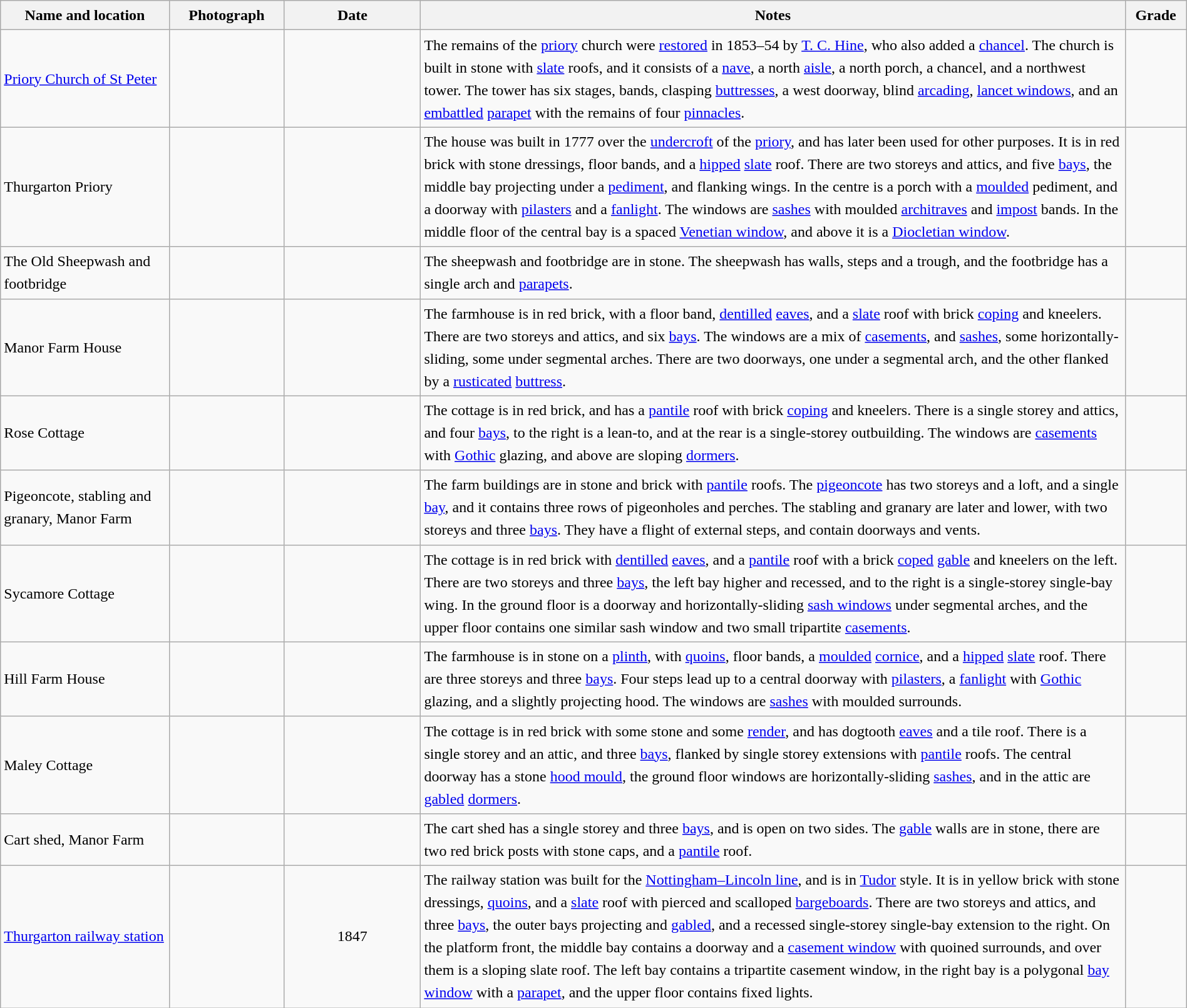<table class="wikitable sortable plainrowheaders" style="width:100%; border:0px; text-align:left; line-height:150%">
<tr>
<th scope="col"  style="width:150px">Name and location</th>
<th scope="col"  style="width:100px" class="unsortable">Photograph</th>
<th scope="col"  style="width:120px">Date</th>
<th scope="col"  style="width:650px" class="unsortable">Notes</th>
<th scope="col"  style="width:50px">Grade</th>
</tr>
<tr>
<td><a href='#'>Priory Church of St Peter</a><br><small></small></td>
<td></td>
<td align="center"></td>
<td>The remains of the <a href='#'>priory</a> church were <a href='#'>restored</a> in 1853–54 by <a href='#'>T. C. Hine</a>, who also added a <a href='#'>chancel</a>.  The church is built in stone with <a href='#'>slate</a> roofs, and it consists of a <a href='#'>nave</a>, a north <a href='#'>aisle</a>, a north porch, a chancel, and a northwest tower.  The tower has six stages, bands, clasping <a href='#'>buttresses</a>, a west doorway, blind <a href='#'>arcading</a>, <a href='#'>lancet windows</a>, and an <a href='#'>embattled</a> <a href='#'>parapet</a> with the remains of four <a href='#'>pinnacles</a>.</td>
<td align="center" ></td>
</tr>
<tr>
<td>Thurgarton Priory<br><small></small></td>
<td></td>
<td align="center"></td>
<td>The house was built in 1777 over the <a href='#'>undercroft</a> of the <a href='#'>priory</a>, and has later been used for other purposes.  It is in red brick with stone dressings, floor bands, and a <a href='#'>hipped</a> <a href='#'>slate</a> roof.  There are two storeys and attics, and five <a href='#'>bays</a>, the middle bay projecting under a <a href='#'>pediment</a>, and flanking wings.  In the centre is a porch with a <a href='#'>moulded</a> pediment, and a doorway with <a href='#'>pilasters</a> and a <a href='#'>fanlight</a>. The windows are <a href='#'>sashes</a> with moulded <a href='#'>architraves</a> and <a href='#'>impost</a> bands.  In the middle floor of the central bay is a spaced <a href='#'>Venetian window</a>, and above it is a <a href='#'>Diocletian window</a>.</td>
<td align="center" ></td>
</tr>
<tr>
<td>The Old Sheepwash and footbridge<br><small></small></td>
<td></td>
<td align="center"></td>
<td>The sheepwash and footbridge are in stone.  The sheepwash has walls, steps and a trough, and the footbridge has a single arch and <a href='#'>parapets</a>.</td>
<td align="center" ></td>
</tr>
<tr>
<td>Manor Farm House<br><small></small></td>
<td></td>
<td align="center"></td>
<td>The farmhouse is in red brick, with a floor band, <a href='#'>dentilled</a> <a href='#'>eaves</a>, and a <a href='#'>slate</a> roof with brick <a href='#'>coping</a> and kneelers.  There are two storeys and attics, and six <a href='#'>bays</a>.  The windows are a mix of <a href='#'>casements</a>, and <a href='#'>sashes</a>, some horizontally-sliding, some under segmental arches.  There are two doorways, one under a segmental arch, and the other flanked by a <a href='#'>rusticated</a> <a href='#'>buttress</a>.</td>
<td align="center" ></td>
</tr>
<tr>
<td>Rose Cottage<br><small></small></td>
<td></td>
<td align="center"></td>
<td>The cottage is in red brick,  and has a <a href='#'>pantile</a> roof with brick <a href='#'>coping</a> and kneelers.  There is a single storey and attics, and four <a href='#'>bays</a>, to the right is a lean-to, and at the rear is a single-storey outbuilding.  The windows are <a href='#'>casements</a> with <a href='#'>Gothic</a> glazing, and above are sloping <a href='#'>dormers</a>.</td>
<td align="center" ></td>
</tr>
<tr>
<td>Pigeoncote, stabling and granary, Manor Farm<br><small></small></td>
<td></td>
<td align="center"></td>
<td>The farm buildings are in stone and brick with <a href='#'>pantile</a> roofs.  The <a href='#'>pigeoncote</a> has two storeys and a loft, and a single <a href='#'>bay</a>, and it contains three rows of pigeonholes and perches.  The stabling and granary are later and lower, with two storeys and three <a href='#'>bays</a>.  They have a flight of external steps, and contain doorways and vents.</td>
<td align="center" ></td>
</tr>
<tr>
<td>Sycamore Cottage<br><small></small></td>
<td></td>
<td align="center"></td>
<td>The cottage is in red brick with <a href='#'>dentilled</a> <a href='#'>eaves</a>, and a <a href='#'>pantile</a> roof with a brick <a href='#'>coped</a> <a href='#'>gable</a> and kneelers on the left.  There are two storeys and three <a href='#'>bays</a>, the left bay higher and recessed, and to the right is a single-storey single-bay wing.  In the ground floor is a doorway and horizontally-sliding <a href='#'>sash windows</a> under segmental arches, and the upper floor contains one similar sash window and two small tripartite <a href='#'>casements</a>.</td>
<td align="center" ></td>
</tr>
<tr>
<td>Hill Farm House<br><small></small></td>
<td></td>
<td align="center"></td>
<td>The farmhouse is in stone on a <a href='#'>plinth</a>, with <a href='#'>quoins</a>, floor bands, a <a href='#'>moulded</a> <a href='#'>cornice</a>, and a <a href='#'>hipped</a> <a href='#'>slate</a> roof.  There are three storeys and three <a href='#'>bays</a>.  Four steps lead up to a central doorway with <a href='#'>pilasters</a>, a <a href='#'>fanlight</a> with <a href='#'>Gothic</a> glazing, and a slightly projecting hood.  The windows are <a href='#'>sashes</a> with moulded surrounds.</td>
<td align="center" ></td>
</tr>
<tr>
<td>Maley Cottage<br><small></small></td>
<td></td>
<td align="center"></td>
<td>The cottage is in red brick with some stone and some <a href='#'>render</a>, and has dogtooth <a href='#'>eaves</a> and a tile roof.  There is a single storey and an attic, and three <a href='#'>bays</a>, flanked by single storey extensions with <a href='#'>pantile</a> roofs.  The central doorway has a stone <a href='#'>hood mould</a>, the ground floor windows are horizontally-sliding <a href='#'>sashes</a>, and in the attic are <a href='#'>gabled</a> <a href='#'>dormers</a>.</td>
<td align="center" ></td>
</tr>
<tr>
<td>Cart shed, Manor Farm<br><small></small></td>
<td></td>
<td align="center"></td>
<td>The cart shed has a single storey and three <a href='#'>bays</a>, and is open on two sides.  The <a href='#'>gable</a> walls are in stone, there are two red brick posts with stone caps, and a <a href='#'>pantile</a> roof.</td>
<td align="center" ></td>
</tr>
<tr>
<td><a href='#'>Thurgarton railway station</a><br><small></small></td>
<td></td>
<td align="center">1847</td>
<td>The railway station was built for the <a href='#'>Nottingham–Lincoln line</a>, and is in <a href='#'>Tudor</a> style.  It is in yellow brick with stone dressings, <a href='#'>quoins</a>, and a <a href='#'>slate</a> roof with pierced and scalloped <a href='#'>bargeboards</a>.  There are two storeys and attics, and three <a href='#'>bays</a>, the outer bays projecting and <a href='#'>gabled</a>, and a recessed single-storey single-bay extension to the right.  On the platform front, the middle bay contains a doorway and a <a href='#'>casement window</a> with quoined surrounds, and over them is a sloping slate roof.  The left bay contains a tripartite casement window, in the right bay is a polygonal <a href='#'>bay window</a> with a <a href='#'>parapet</a>, and the upper floor contains fixed lights.</td>
<td align="center" ></td>
</tr>
<tr>
</tr>
</table>
